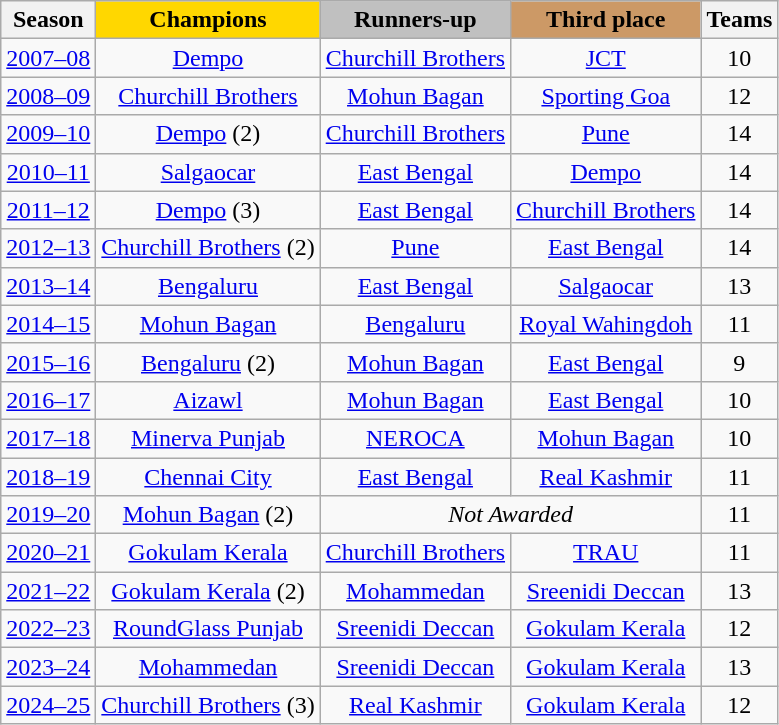<table class="wikitable sortable" style="text-align:center;">
<tr>
<th>Season</th>
<th style="background:gold">Champions</th>
<th style="background:silver">Runners-up</th>
<th style="background:#c96">Third place</th>
<th>Teams</th>
</tr>
<tr>
<td style="text-align:center"><a href='#'>2007–08</a></td>
<td><a href='#'>Dempo</a></td>
<td><a href='#'>Churchill Brothers</a></td>
<td><a href='#'>JCT</a></td>
<td>10</td>
</tr>
<tr>
<td style="text-align:center"><a href='#'>2008–09</a></td>
<td><a href='#'>Churchill Brothers</a></td>
<td><a href='#'>Mohun Bagan</a></td>
<td><a href='#'>Sporting Goa</a></td>
<td>12</td>
</tr>
<tr>
<td style="text-align:center"><a href='#'>2009–10</a></td>
<td><a href='#'>Dempo</a> (2)</td>
<td><a href='#'>Churchill Brothers</a></td>
<td><a href='#'>Pune</a></td>
<td>14</td>
</tr>
<tr>
<td style="text-align:center"><a href='#'>2010–11</a></td>
<td><a href='#'>Salgaocar</a></td>
<td><a href='#'>East Bengal</a></td>
<td><a href='#'>Dempo</a></td>
<td>14</td>
</tr>
<tr>
<td style="text-align:center"><a href='#'>2011–12</a></td>
<td><a href='#'>Dempo</a> (3)</td>
<td><a href='#'>East Bengal</a></td>
<td><a href='#'>Churchill Brothers</a></td>
<td>14</td>
</tr>
<tr>
<td style="text-align:center"><a href='#'>2012–13</a></td>
<td><a href='#'>Churchill Brothers</a> (2)</td>
<td><a href='#'>Pune</a></td>
<td><a href='#'>East Bengal</a></td>
<td>14</td>
</tr>
<tr>
<td style="text-align:center"><a href='#'>2013–14</a></td>
<td><a href='#'>Bengaluru</a></td>
<td><a href='#'>East Bengal</a></td>
<td><a href='#'>Salgaocar</a></td>
<td>13</td>
</tr>
<tr>
<td style="text-align:center"><a href='#'>2014–15</a></td>
<td><a href='#'>Mohun Bagan</a></td>
<td><a href='#'>Bengaluru</a></td>
<td><a href='#'>Royal Wahingdoh</a></td>
<td>11</td>
</tr>
<tr>
<td style="text-align:center"><a href='#'>2015–16</a></td>
<td><a href='#'>Bengaluru</a> (2)</td>
<td><a href='#'>Mohun Bagan</a></td>
<td><a href='#'>East Bengal</a></td>
<td>9</td>
</tr>
<tr>
<td style="text-align:center"><a href='#'>2016–17</a></td>
<td><a href='#'>Aizawl</a></td>
<td><a href='#'>Mohun Bagan</a></td>
<td><a href='#'>East Bengal</a></td>
<td>10</td>
</tr>
<tr>
<td style="text-align:center"><a href='#'>2017–18</a></td>
<td><a href='#'>Minerva Punjab</a></td>
<td><a href='#'>NEROCA</a></td>
<td><a href='#'>Mohun Bagan</a></td>
<td>10</td>
</tr>
<tr>
<td style="text-align:center"><a href='#'>2018–19</a></td>
<td><a href='#'>Chennai City</a></td>
<td><a href='#'>East Bengal</a></td>
<td><a href='#'>Real Kashmir</a></td>
<td>11</td>
</tr>
<tr>
<td style="text-align:center"><a href='#'>2019–20</a></td>
<td><a href='#'>Mohun Bagan</a> (2)</td>
<td colspan="2"><em>Not Awarded</em></td>
<td>11</td>
</tr>
<tr>
<td><a href='#'>2020–21</a></td>
<td><a href='#'>Gokulam Kerala</a></td>
<td><a href='#'>Churchill Brothers</a></td>
<td><a href='#'>TRAU</a></td>
<td>11</td>
</tr>
<tr>
<td><a href='#'>2021–22</a></td>
<td><a href='#'>Gokulam Kerala</a> (2)</td>
<td><a href='#'>Mohammedan</a></td>
<td><a href='#'>Sreenidi Deccan</a></td>
<td>13</td>
</tr>
<tr>
<td><a href='#'>2022–23</a></td>
<td><a href='#'>RoundGlass Punjab</a></td>
<td><a href='#'>Sreenidi Deccan</a></td>
<td><a href='#'>Gokulam Kerala</a></td>
<td>12</td>
</tr>
<tr>
<td><a href='#'>2023–24</a></td>
<td><a href='#'>Mohammedan</a></td>
<td><a href='#'>Sreenidi Deccan</a></td>
<td><a href='#'>Gokulam Kerala</a></td>
<td>13</td>
</tr>
<tr>
<td><a href='#'>2024–25</a></td>
<td><a href='#'>Churchill Brothers</a> (3)</td>
<td><a href='#'>Real Kashmir</a></td>
<td><a href='#'>Gokulam Kerala</a></td>
<td>12</td>
</tr>
</table>
